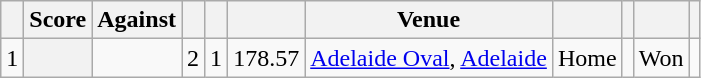<table class="wikitable plainrowheaders">
<tr>
<th></th>
<th>Score</th>
<th>Against</th>
<th><a href='#'></a></th>
<th><a href='#'></a></th>
<th><a href='#'></a></th>
<th>Venue</th>
<th></th>
<th></th>
<th></th>
<th scope=col class="unsortable"></th>
</tr>
<tr>
<td>1</td>
<th scope=row></th>
<td></td>
<td>2</td>
<td>1</td>
<td>178.57</td>
<td><a href='#'>Adelaide Oval</a>, <a href='#'>Adelaide</a></td>
<td>Home</td>
<td></td>
<td>Won</td>
<td></td>
</tr>
</table>
